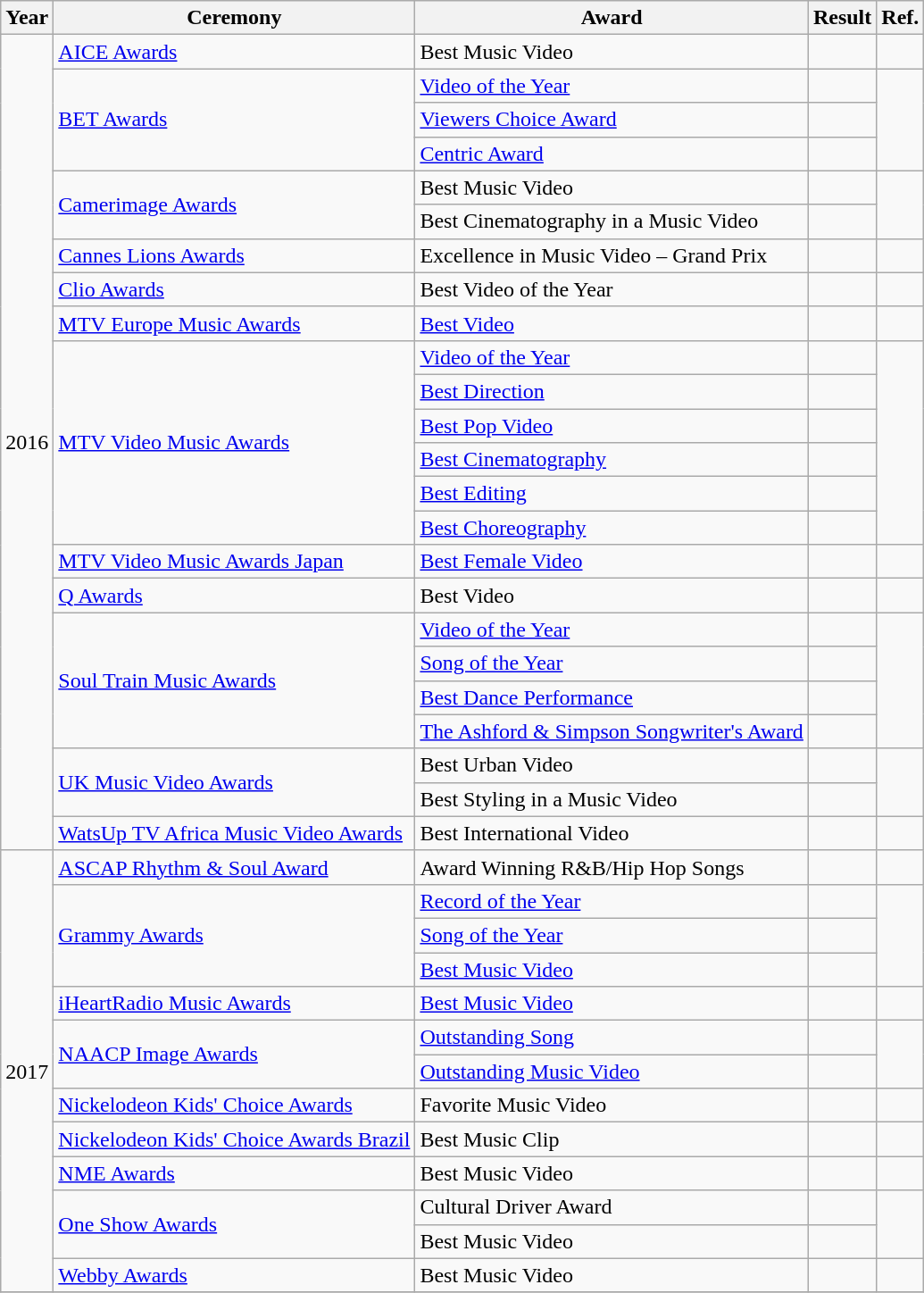<table class="wikitable">
<tr>
<th>Year</th>
<th>Ceremony</th>
<th>Award</th>
<th>Result</th>
<th>Ref.</th>
</tr>
<tr>
<td rowspan="24">2016</td>
<td><a href='#'>AICE Awards</a></td>
<td>Best Music Video</td>
<td></td>
<td></td>
</tr>
<tr>
<td rowspan="3"><a href='#'>BET Awards</a></td>
<td><a href='#'>Video of the Year</a></td>
<td></td>
<td rowspan="3"></td>
</tr>
<tr>
<td><a href='#'>Viewers Choice Award</a></td>
<td></td>
</tr>
<tr>
<td><a href='#'>Centric Award</a></td>
<td></td>
</tr>
<tr>
<td rowspan="2"><a href='#'>Camerimage Awards</a></td>
<td>Best Music Video</td>
<td></td>
<td rowspan="2"></td>
</tr>
<tr>
<td>Best Cinematography in a Music Video</td>
<td></td>
</tr>
<tr>
<td><a href='#'>Cannes Lions Awards</a></td>
<td>Excellence in Music Video – Grand Prix</td>
<td></td>
<td></td>
</tr>
<tr>
<td><a href='#'>Clio Awards</a></td>
<td>Best Video of the Year</td>
<td></td>
<td></td>
</tr>
<tr>
<td><a href='#'>MTV Europe Music Awards</a></td>
<td><a href='#'>Best Video</a></td>
<td></td>
<td></td>
</tr>
<tr>
<td rowspan="6"><a href='#'>MTV Video Music Awards</a></td>
<td><a href='#'>Video of the Year</a></td>
<td></td>
<td rowspan="6"></td>
</tr>
<tr>
<td><a href='#'>Best Direction</a></td>
<td></td>
</tr>
<tr>
<td><a href='#'>Best Pop Video</a></td>
<td></td>
</tr>
<tr>
<td><a href='#'>Best Cinematography</a></td>
<td></td>
</tr>
<tr>
<td><a href='#'>Best Editing</a></td>
<td></td>
</tr>
<tr>
<td><a href='#'>Best Choreography</a></td>
<td></td>
</tr>
<tr>
<td><a href='#'>MTV Video Music Awards Japan</a></td>
<td><a href='#'>Best Female Video</a></td>
<td></td>
<td></td>
</tr>
<tr>
<td><a href='#'>Q Awards</a></td>
<td>Best Video</td>
<td></td>
<td></td>
</tr>
<tr>
<td rowspan="4"><a href='#'>Soul Train Music Awards</a></td>
<td><a href='#'>Video of the Year</a></td>
<td></td>
<td rowspan="4"></td>
</tr>
<tr>
<td><a href='#'>Song of the Year</a></td>
<td></td>
</tr>
<tr>
<td><a href='#'>Best Dance Performance</a></td>
<td></td>
</tr>
<tr>
<td><a href='#'>The Ashford & Simpson Songwriter's Award</a></td>
<td></td>
</tr>
<tr>
<td rowspan="2"><a href='#'>UK Music Video Awards</a></td>
<td>Best Urban Video</td>
<td></td>
<td rowspan="2"></td>
</tr>
<tr>
<td>Best Styling in a Music Video</td>
<td></td>
</tr>
<tr>
<td><a href='#'>WatsUp TV Africa Music Video Awards</a></td>
<td>Best International Video</td>
<td></td>
<td></td>
</tr>
<tr>
<td rowspan="13">2017</td>
<td><a href='#'>ASCAP Rhythm & Soul Award</a></td>
<td>Award Winning R&B/Hip Hop Songs</td>
<td></td>
<td></td>
</tr>
<tr>
<td rowspan="3"><a href='#'>Grammy Awards</a></td>
<td><a href='#'>Record of the Year</a></td>
<td></td>
<td rowspan="3"></td>
</tr>
<tr>
<td><a href='#'>Song of the Year</a></td>
<td></td>
</tr>
<tr>
<td><a href='#'>Best Music Video</a></td>
<td></td>
</tr>
<tr>
<td><a href='#'>iHeartRadio Music Awards</a></td>
<td><a href='#'>Best Music Video</a></td>
<td></td>
<td></td>
</tr>
<tr>
<td rowspan="2"><a href='#'>NAACP Image Awards</a></td>
<td><a href='#'>Outstanding Song</a></td>
<td></td>
<td rowspan="2"></td>
</tr>
<tr>
<td><a href='#'>Outstanding Music Video</a></td>
<td></td>
</tr>
<tr>
<td><a href='#'>Nickelodeon Kids' Choice Awards</a></td>
<td>Favorite Music Video</td>
<td></td>
<td></td>
</tr>
<tr>
<td><a href='#'>Nickelodeon Kids' Choice Awards Brazil</a></td>
<td>Best Music Clip</td>
<td></td>
<td></td>
</tr>
<tr>
<td><a href='#'>NME Awards</a></td>
<td>Best Music Video</td>
<td></td>
<td></td>
</tr>
<tr>
<td rowspan="2"><a href='#'>One Show Awards</a></td>
<td>Cultural Driver Award</td>
<td></td>
<td rowspan="2"></td>
</tr>
<tr>
<td>Best Music Video</td>
<td></td>
</tr>
<tr>
<td><a href='#'>Webby Awards</a></td>
<td>Best Music Video</td>
<td></td>
<td></td>
</tr>
<tr>
</tr>
</table>
